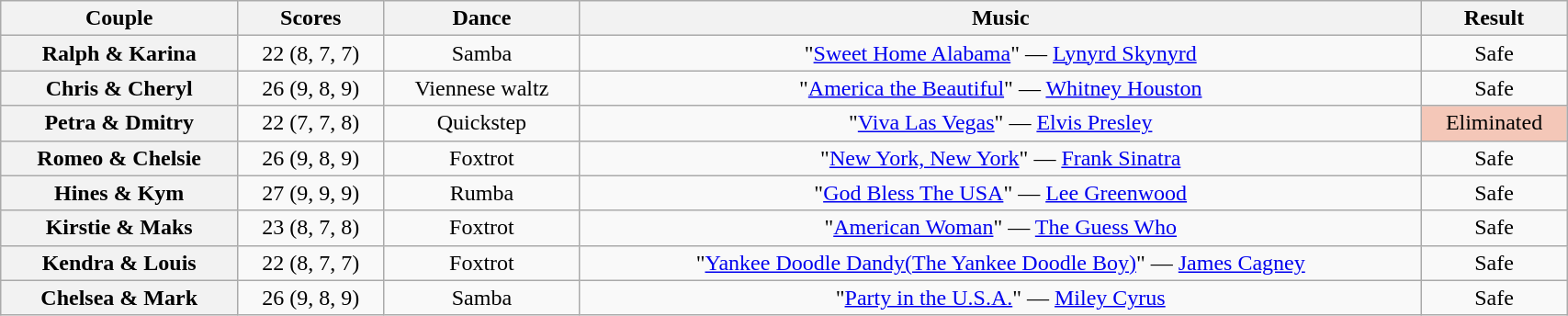<table class="wikitable sortable" style="text-align:center; width:90%">
<tr>
<th scope="col">Couple</th>
<th scope="col">Scores</th>
<th scope="col" class="unsortable">Dance</th>
<th scope="col" class="unsortable">Music</th>
<th scope="col" class="unsortable">Result</th>
</tr>
<tr>
<th scope="row">Ralph & Karina</th>
<td>22 (8, 7, 7)</td>
<td>Samba</td>
<td>"<a href='#'>Sweet Home Alabama</a>" — <a href='#'>Lynyrd Skynyrd</a></td>
<td>Safe</td>
</tr>
<tr>
<th scope="row">Chris & Cheryl</th>
<td>26 (9, 8, 9)</td>
<td>Viennese waltz</td>
<td>"<a href='#'>America the Beautiful</a>" — <a href='#'>Whitney Houston</a></td>
<td>Safe</td>
</tr>
<tr>
<th scope="row">Petra & Dmitry</th>
<td>22 (7, 7, 8)</td>
<td>Quickstep</td>
<td>"<a href='#'>Viva Las Vegas</a>" — <a href='#'>Elvis Presley</a></td>
<td bgcolor=f4c7b8>Eliminated</td>
</tr>
<tr>
<th scope="row">Romeo & Chelsie</th>
<td>26 (9, 8, 9)</td>
<td>Foxtrot</td>
<td>"<a href='#'>New York, New York</a>" — <a href='#'>Frank Sinatra</a></td>
<td>Safe</td>
</tr>
<tr>
<th scope="row">Hines & Kym</th>
<td>27 (9, 9, 9)</td>
<td>Rumba</td>
<td>"<a href='#'>God Bless The USA</a>" — <a href='#'>Lee Greenwood</a></td>
<td>Safe</td>
</tr>
<tr>
<th scope="row">Kirstie & Maks</th>
<td>23 (8, 7, 8)</td>
<td>Foxtrot</td>
<td>"<a href='#'>American Woman</a>" — <a href='#'>The Guess Who</a></td>
<td>Safe</td>
</tr>
<tr>
<th scope="row">Kendra & Louis</th>
<td>22 (8, 7, 7)</td>
<td>Foxtrot</td>
<td>"<a href='#'>Yankee Doodle Dandy(The Yankee Doodle Boy)</a>" — <a href='#'>James Cagney</a></td>
<td>Safe</td>
</tr>
<tr>
<th scope="row">Chelsea & Mark</th>
<td>26 (9, 8, 9)</td>
<td>Samba</td>
<td>"<a href='#'>Party in the U.S.A.</a>" — <a href='#'>Miley Cyrus</a></td>
<td>Safe</td>
</tr>
</table>
